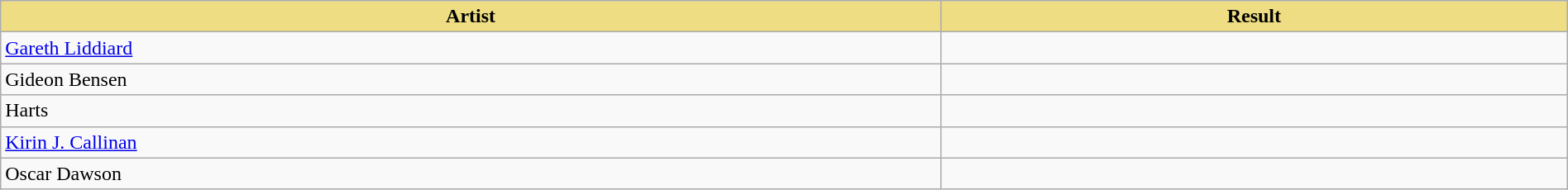<table class="wikitable" width=100%>
<tr>
<th style="width:15%;background:#EEDD82;">Artist</th>
<th style="width:10%;background:#EEDD82;">Result</th>
</tr>
<tr>
<td><a href='#'>Gareth Liddiard</a></td>
<td></td>
</tr>
<tr>
<td>Gideon Bensen</td>
<td></td>
</tr>
<tr>
<td>Harts</td>
<td></td>
</tr>
<tr>
<td><a href='#'>Kirin J. Callinan</a></td>
<td></td>
</tr>
<tr>
<td>Oscar Dawson</td>
<td></td>
</tr>
</table>
